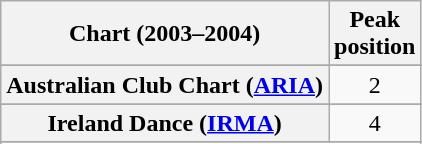<table class="wikitable sortable plainrowheaders" style="text-align:center">
<tr>
<th>Chart (2003–2004)</th>
<th>Peak<br>position</th>
</tr>
<tr>
</tr>
<tr>
<th scope="row">Australian Club Chart (<a href='#'>ARIA</a>)</th>
<td>2</td>
</tr>
<tr>
</tr>
<tr>
</tr>
<tr>
</tr>
<tr>
</tr>
<tr>
</tr>
<tr>
</tr>
<tr>
<th scope="row">Ireland Dance (<a href='#'>IRMA</a>)</th>
<td>4</td>
</tr>
<tr>
</tr>
<tr>
</tr>
<tr>
</tr>
<tr>
</tr>
<tr>
</tr>
<tr>
</tr>
</table>
